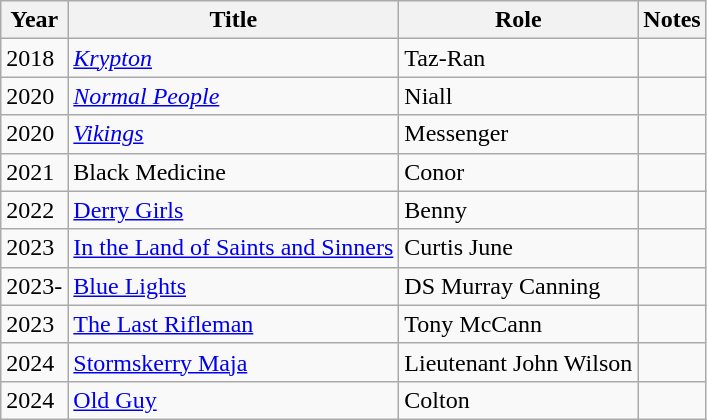<table class="wikitable sortable">
<tr>
<th>Year</th>
<th>Title</th>
<th>Role</th>
<th class="unsortable">Notes</th>
</tr>
<tr>
<td>2018</td>
<td><em><a href='#'>Krypton</a></em></td>
<td>Taz-Ran</td>
<td></td>
</tr>
<tr>
<td>2020</td>
<td><em><a href='#'>Normal People</a></em></td>
<td>Niall</td>
<td></td>
</tr>
<tr>
<td>2020</td>
<td><em><a href='#'>Vikings</a></td>
<td>Messenger</td>
<td></td>
</tr>
<tr>
<td>2021</td>
<td></em>Black Medicine<em></td>
<td>Conor</td>
<td></td>
</tr>
<tr>
<td>2022</td>
<td></em><a href='#'>Derry Girls</a><em></td>
<td>Benny</td>
<td></td>
</tr>
<tr>
<td>2023</td>
<td></em><a href='#'>In the Land of Saints and Sinners</a><em></td>
<td>Curtis June</td>
<td></td>
</tr>
<tr>
<td>2023-</td>
<td></em><a href='#'> Blue Lights</a><em></td>
<td>DS Murray Canning</td>
<td></td>
</tr>
<tr>
<td>2023</td>
<td></em><a href='#'>The Last Rifleman</a><em></td>
<td>Tony McCann</td>
<td></td>
</tr>
<tr>
<td>2024</td>
<td></em><a href='#'>Stormskerry Maja</a><em></td>
<td>Lieutenant John Wilson</td>
<td></td>
</tr>
<tr>
<td>2024</td>
<td></em><a href='#'>Old Guy</a><em></td>
<td>Colton</td>
</tr>
</table>
